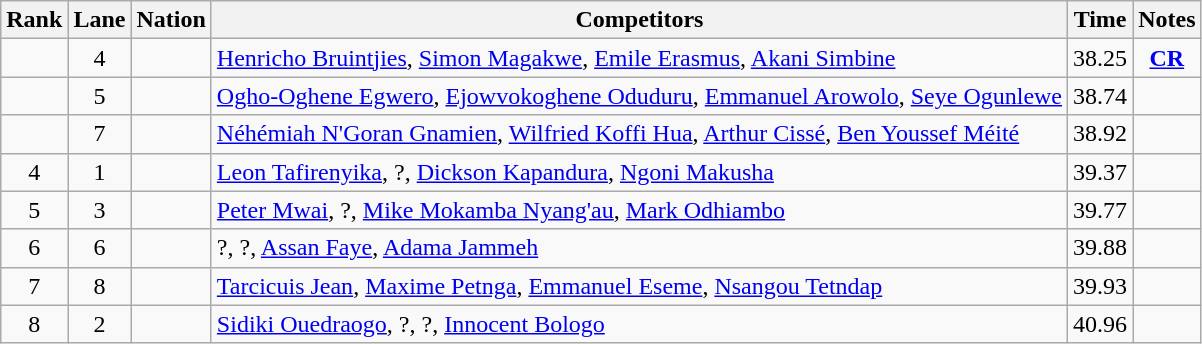<table class="wikitable sortable" style="text-align:center">
<tr>
<th>Rank</th>
<th>Lane</th>
<th>Nation</th>
<th>Competitors</th>
<th>Time</th>
<th>Notes</th>
</tr>
<tr>
<td></td>
<td>4</td>
<td align=left></td>
<td align=left><a href='#'>Henricho Bruintjies</a>, <a href='#'>Simon Magakwe</a>, <a href='#'>Emile Erasmus</a>, <a href='#'>Akani Simbine</a></td>
<td>38.25</td>
<td><strong><a href='#'>CR</a></strong></td>
</tr>
<tr>
<td></td>
<td>5</td>
<td align=left></td>
<td align=left><a href='#'>Ogho-Oghene Egwero</a>, <a href='#'>Ejowvokoghene Oduduru</a>, <a href='#'>Emmanuel Arowolo</a>, <a href='#'>Seye Ogunlewe</a></td>
<td>38.74</td>
<td></td>
</tr>
<tr>
<td></td>
<td>7</td>
<td align=left></td>
<td align=left><a href='#'>Néhémiah N'Goran Gnamien</a>, <a href='#'>Wilfried Koffi Hua</a>, <a href='#'>Arthur Cissé</a>, <a href='#'>Ben Youssef Méité</a></td>
<td>38.92</td>
<td></td>
</tr>
<tr>
<td>4</td>
<td>1</td>
<td align=left></td>
<td align=left><a href='#'>Leon Tafirenyika</a>, ?, <a href='#'>Dickson Kapandura</a>, <a href='#'>Ngoni Makusha</a></td>
<td>39.37</td>
<td></td>
</tr>
<tr>
<td>5</td>
<td>3</td>
<td align=left></td>
<td align=left><a href='#'>Peter Mwai</a>, ?, <a href='#'>Mike Mokamba Nyang'au</a>, <a href='#'>Mark Odhiambo</a></td>
<td>39.77</td>
<td></td>
</tr>
<tr>
<td>6</td>
<td>6</td>
<td align=left></td>
<td align=left>?, ?, <a href='#'>Assan Faye</a>, <a href='#'>Adama Jammeh</a></td>
<td>39.88</td>
<td></td>
</tr>
<tr>
<td>7</td>
<td>8</td>
<td align=left></td>
<td align=left><a href='#'>Tarcicuis Jean</a>, <a href='#'>Maxime Petnga</a>, <a href='#'>Emmanuel Eseme</a>, <a href='#'>Nsangou Tetndap</a></td>
<td>39.93</td>
<td></td>
</tr>
<tr>
<td>8</td>
<td>2</td>
<td align=left></td>
<td align=left><a href='#'>Sidiki Ouedraogo</a>, ?, ?, <a href='#'>Innocent Bologo</a></td>
<td>40.96</td>
<td></td>
</tr>
</table>
